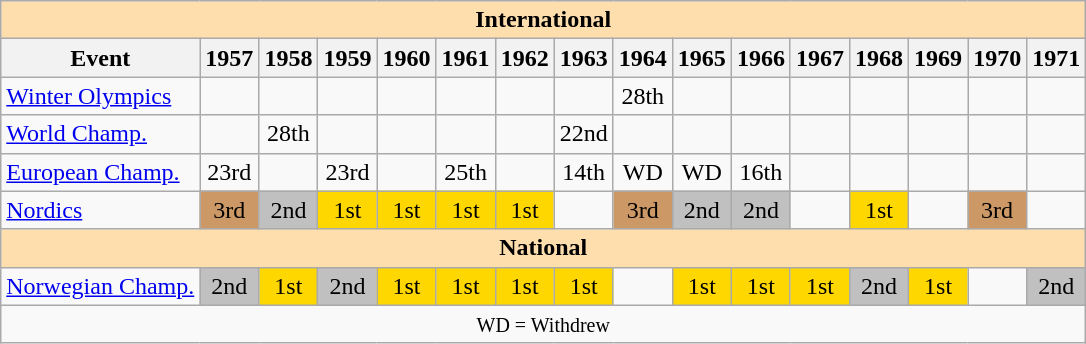<table class="wikitable" style="text-align:center">
<tr>
<th style="background-color: #ffdead; " colspan=16 align=center>International</th>
</tr>
<tr>
<th>Event</th>
<th>1957</th>
<th>1958</th>
<th>1959</th>
<th>1960</th>
<th>1961</th>
<th>1962</th>
<th>1963</th>
<th>1964</th>
<th>1965</th>
<th>1966</th>
<th>1967</th>
<th>1968</th>
<th>1969</th>
<th>1970</th>
<th>1971</th>
</tr>
<tr>
<td align=left><a href='#'>Winter Olympics</a></td>
<td></td>
<td></td>
<td></td>
<td></td>
<td></td>
<td></td>
<td></td>
<td>28th</td>
<td></td>
<td></td>
<td></td>
<td></td>
<td></td>
<td></td>
<td></td>
</tr>
<tr>
<td align=left><a href='#'>World Champ.</a></td>
<td></td>
<td>28th</td>
<td></td>
<td></td>
<td></td>
<td></td>
<td>22nd</td>
<td></td>
<td></td>
<td></td>
<td></td>
<td></td>
<td></td>
<td></td>
<td></td>
</tr>
<tr>
<td align=left><a href='#'>European Champ.</a></td>
<td>23rd</td>
<td></td>
<td>23rd</td>
<td></td>
<td>25th</td>
<td></td>
<td>14th</td>
<td>WD</td>
<td>WD</td>
<td>16th</td>
<td></td>
<td></td>
<td></td>
<td></td>
<td></td>
</tr>
<tr>
<td align=left><a href='#'>Nordics</a></td>
<td bgcolor=cc9966>3rd</td>
<td bgcolor=silver>2nd</td>
<td bgcolor=gold>1st</td>
<td bgcolor=gold>1st</td>
<td bgcolor=gold>1st</td>
<td bgcolor=gold>1st</td>
<td></td>
<td bgcolor=cc9966>3rd</td>
<td bgcolor=silver>2nd</td>
<td bgcolor=silver>2nd</td>
<td></td>
<td bgcolor=gold>1st</td>
<td></td>
<td bgcolor=cc9966>3rd</td>
<td></td>
</tr>
<tr>
<th style="background-color: #ffdead; " colspan=16 align=center>National</th>
</tr>
<tr>
<td align=left><a href='#'>Norwegian Champ.</a></td>
<td bgcolor=silver>2nd</td>
<td bgcolor=gold>1st</td>
<td bgcolor=silver>2nd</td>
<td bgcolor=gold>1st</td>
<td bgcolor=gold>1st</td>
<td bgcolor=gold>1st</td>
<td bgcolor=gold>1st</td>
<td></td>
<td bgcolor=gold>1st</td>
<td bgcolor=gold>1st</td>
<td bgcolor="gold">1st</td>
<td bgcolor=silver>2nd</td>
<td bgcolor=gold>1st</td>
<td></td>
<td bgcolor=silver>2nd</td>
</tr>
<tr>
<td colspan=16 align=center><small> WD = Withdrew </small></td>
</tr>
</table>
